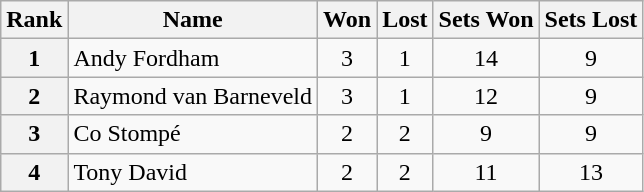<table class="wikitable" style="text-align:center">
<tr>
<th>Rank</th>
<th>Name</th>
<th>Won</th>
<th>Lost</th>
<th>Sets Won</th>
<th>Sets Lost</th>
</tr>
<tr>
<th>1</th>
<td align=left>Andy Fordham</td>
<td>3</td>
<td>1</td>
<td>14</td>
<td>9</td>
</tr>
<tr>
<th>2</th>
<td align=left>Raymond van Barneveld</td>
<td>3</td>
<td>1</td>
<td>12</td>
<td>9</td>
</tr>
<tr>
<th>3</th>
<td align=left>Co Stompé</td>
<td>2</td>
<td>2</td>
<td>9</td>
<td>9</td>
</tr>
<tr>
<th>4</th>
<td align=left>Tony David</td>
<td>2</td>
<td>2</td>
<td>11</td>
<td>13</td>
</tr>
</table>
